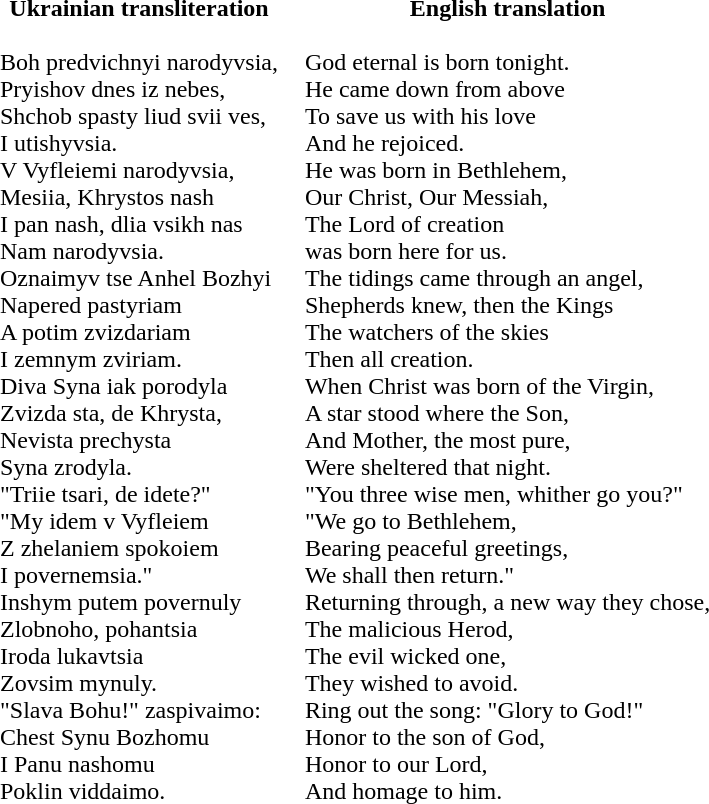<table cellpadding=8>
<tr>
<th>Ukrainian transliteration</th>
<th>English translation</th>
</tr>
<tr style="vertical-align:top; white-space:pre;">
<td>Boh predvichnyi narodyvsia,<br>Pryishov dnes iz nebes, 
Shchob spasty liud svii ves, 
I utishyvsia.<br>V Vyfleiemi narodyvsia,
Mesiia, Khrystos nash
I pan nash, dlia vsikh nas
Nam narodyvsia.<br>Oznaimyv tse Anhel Bozhyi
Napered pastyriam
A potim zvizdariam
I zemnym zviriam.<br>Diva Syna iak porodyla
Zvizda sta, de Khrysta,
Nevista prechysta
Syna zrodyla.<br>"Triie tsari, de idete?"
"My idem v Vyfleiem
Z zhelaniem spokoiem
I povernemsia."<br>Inshym putem povernuly
Zlobnoho, pohantsia
Iroda lukavtsia
Zovsim mynuly.<br>"Slava Bohu!" zaspivaimo:
Chest Synu Bozhomu
I Panu nashomu
Poklin viddaimo.</td>
<td>God eternal is born tonight.<br>He came down from above
To save us with his love
And he rejoiced.<br>He was born in Bethlehem,
Our Christ, Our Messiah,
The Lord of creation
was born here for us.<br>The tidings came through an angel,
Shepherds knew, then the Kings
The watchers of the skies
Then all creation.<br>When Christ was born of the Virgin,
A star stood where the Son,
And Mother, the most pure,
Were sheltered that night.<br>"You three wise men, whither go you?"
"We go to Bethlehem,
Bearing peaceful greetings,
We shall then return."<br>Returning through, a new way they chose,
The malicious Herod,
The evil wicked one,
They wished to avoid.<br>Ring out the song: "Glory to God!"
Honor to the son of God,
Honor to our Lord,
And homage to him.</td>
</tr>
</table>
